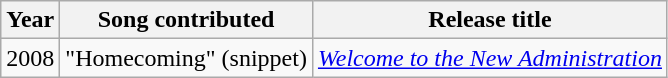<table class="wikitable">
<tr>
<th>Year</th>
<th>Song contributed</th>
<th>Release title</th>
</tr>
<tr>
<td>2008</td>
<td>"Homecoming" (snippet)</td>
<td><em><a href='#'>Welcome to the New Administration</a></em></td>
</tr>
</table>
